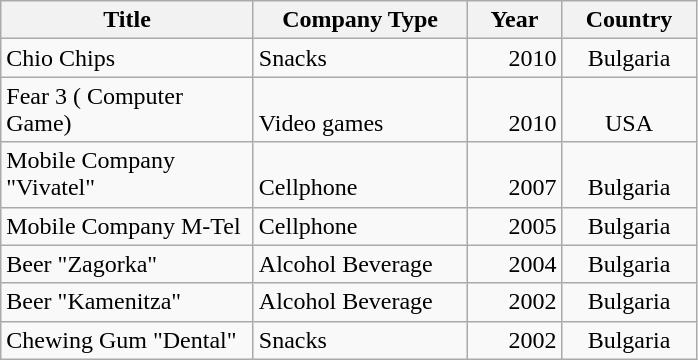<table class="wikitable sortable">
<tr>
<th>Title</th>
<th>Company Type</th>
<th>Year</th>
<th>Country</th>
</tr>
<tr>
<td width="161" height="13"  valign="bottom">Chio Chips</td>
<td width="135"  valign="bottom">Snacks</td>
<td align="right" width="56" align="center" valign="bottom">2010</td>
<td width="82" align="center" valign="bottom">Bulgaria</td>
</tr>
<tr>
<td height="13"  valign="bottom">Fear 3 ( Computer Game)</td>
<td valign="bottom">Video games</td>
<td align="right" align="center" valign="bottom">2010</td>
<td align="center" valign="bottom">USA</td>
</tr>
<tr>
<td height="13"  valign="bottom">Mobile Company "Vivatel"</td>
<td valign="bottom">Cellphone</td>
<td align="right" align="center" valign="bottom">2007</td>
<td align="center" valign="bottom">Bulgaria</td>
</tr>
<tr>
<td height="13"  valign="bottom">Mobile Company M-Tel</td>
<td valign="bottom">Cellphone</td>
<td align="right" align="center" valign="bottom">2005</td>
<td align="center" valign="bottom">Bulgaria</td>
</tr>
<tr>
<td height="13"  valign="bottom">Beer "Zagorka"</td>
<td valign="bottom">Alcohol Beverage</td>
<td align="right" align="center" valign="bottom">2004</td>
<td align="center" valign="bottom">Bulgaria</td>
</tr>
<tr>
<td height="13"  valign="bottom">Beer "Kamenitza"</td>
<td valign="bottom">Alcohol Beverage</td>
<td align="right" align="center">2002</td>
<td align="center" valign="bottom">Bulgaria</td>
</tr>
<tr>
<td height="13"  valign="bottom">Chewing Gum "Dental"</td>
<td valign="bottom">Snacks</td>
<td align="right" align="center">2002</td>
<td align="center" valign="bottom">Bulgaria</td>
</tr>
</table>
